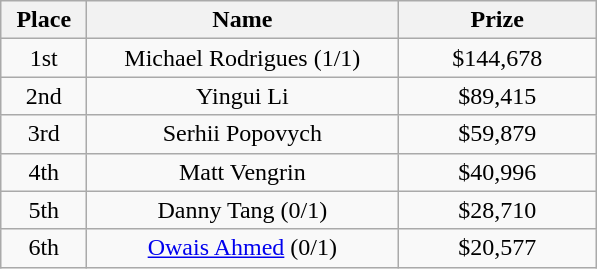<table class="wikitable">
<tr>
<th width="50">Place</th>
<th width="200">Name</th>
<th width="125">Prize</th>
</tr>
<tr>
<td align = "center">1st</td>
<td align = "center"> Michael Rodrigues (1/1)</td>
<td align = "center">$144,678</td>
</tr>
<tr>
<td align = "center">2nd</td>
<td align = "center"> Yingui Li</td>
<td align = "center">$89,415</td>
</tr>
<tr>
<td align = "center">3rd</td>
<td align = "center"> Serhii Popovych</td>
<td align = "center">$59,879</td>
</tr>
<tr>
<td align = "center">4th</td>
<td align = "center"> Matt Vengrin</td>
<td align = "center">$40,996</td>
</tr>
<tr>
<td align = "center">5th</td>
<td align = "center"> Danny Tang (0/1)</td>
<td align = "center">$28,710</td>
</tr>
<tr>
<td align = "center">6th</td>
<td align = "center"> <a href='#'>Owais Ahmed</a> (0/1)</td>
<td align = "center">$20,577</td>
</tr>
</table>
